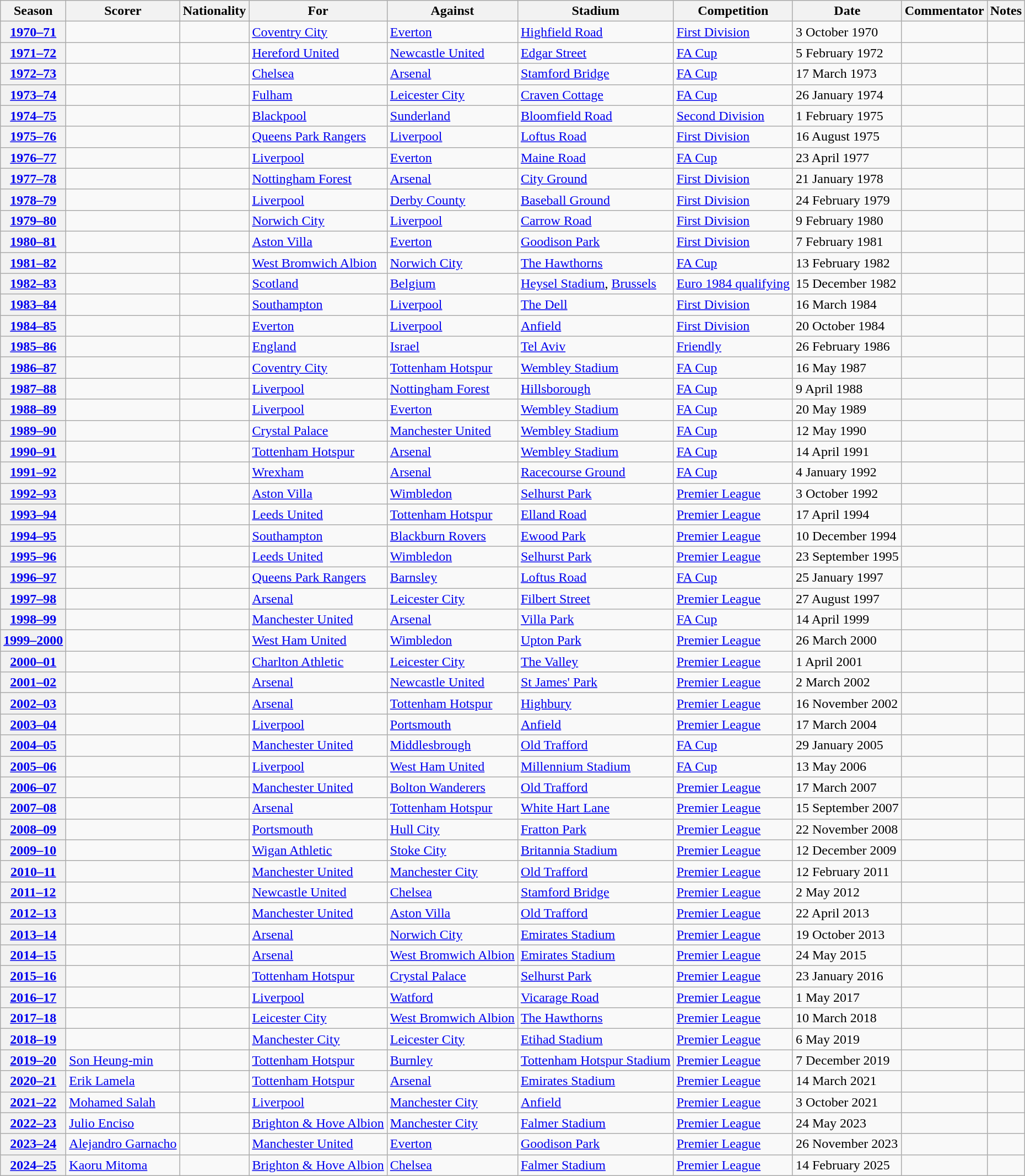<table class="wikitable plainrowheaders sortable" style="font-size: 100%;">
<tr>
<th scope="col">Season</th>
<th scope="col">Scorer</th>
<th scope="col">Nationality</th>
<th scope="col">For</th>
<th scope="col">Against</th>
<th scope="col">Stadium</th>
<th scope="col">Competition</th>
<th scope="col">Date</th>
<th scope="col">Commentator</th>
<th scope="col" class="unsortable">Notes</th>
</tr>
<tr>
<th scope="row"><a href='#'>1970–71</a></th>
<td></td>
<td></td>
<td><a href='#'>Coventry City</a></td>
<td><a href='#'>Everton</a></td>
<td><a href='#'>Highfield Road</a></td>
<td><a href='#'>First Division</a></td>
<td>3 October 1970</td>
<td></td>
<td></td>
</tr>
<tr>
<th scope="row"><a href='#'>1971–72</a></th>
<td></td>
<td></td>
<td><a href='#'>Hereford United</a></td>
<td><a href='#'>Newcastle United</a></td>
<td><a href='#'>Edgar Street</a></td>
<td><a href='#'>FA Cup</a></td>
<td>5 February 1972</td>
<td></td>
<td></td>
</tr>
<tr>
<th scope="row"><a href='#'>1972–73</a></th>
<td></td>
<td></td>
<td><a href='#'>Chelsea</a></td>
<td><a href='#'>Arsenal</a></td>
<td><a href='#'>Stamford Bridge</a></td>
<td><a href='#'>FA Cup</a></td>
<td>17 March 1973</td>
<td></td>
<td></td>
</tr>
<tr>
<th scope="row"><a href='#'>1973–74</a></th>
<td></td>
<td></td>
<td><a href='#'>Fulham</a></td>
<td><a href='#'>Leicester City</a></td>
<td><a href='#'>Craven Cottage</a></td>
<td><a href='#'>FA Cup</a></td>
<td>26 January 1974</td>
<td></td>
<td></td>
</tr>
<tr>
<th scope="row"><a href='#'>1974–75</a></th>
<td></td>
<td></td>
<td><a href='#'>Blackpool</a></td>
<td><a href='#'>Sunderland</a></td>
<td><a href='#'>Bloomfield Road</a></td>
<td><a href='#'>Second Division</a></td>
<td>1 February 1975</td>
<td></td>
<td></td>
</tr>
<tr>
<th scope="row"><a href='#'>1975–76</a></th>
<td></td>
<td></td>
<td><a href='#'>Queens Park Rangers</a></td>
<td><a href='#'>Liverpool</a></td>
<td><a href='#'>Loftus Road</a></td>
<td><a href='#'>First Division</a></td>
<td>16 August 1975</td>
<td></td>
<td></td>
</tr>
<tr>
<th scope="row"><a href='#'>1976–77</a></th>
<td></td>
<td></td>
<td><a href='#'>Liverpool</a></td>
<td><a href='#'>Everton</a></td>
<td><a href='#'>Maine Road</a></td>
<td><a href='#'>FA Cup</a></td>
<td>23 April 1977</td>
<td></td>
<td></td>
</tr>
<tr>
<th scope="row"><a href='#'>1977–78</a></th>
<td></td>
<td></td>
<td><a href='#'>Nottingham Forest</a></td>
<td><a href='#'>Arsenal</a></td>
<td><a href='#'>City Ground</a></td>
<td><a href='#'>First Division</a></td>
<td>21 January 1978</td>
<td></td>
<td></td>
</tr>
<tr>
<th scope="row"><a href='#'>1978–79</a></th>
<td></td>
<td></td>
<td><a href='#'>Liverpool</a></td>
<td><a href='#'>Derby County</a></td>
<td><a href='#'>Baseball Ground</a></td>
<td><a href='#'>First Division</a></td>
<td>24 February 1979</td>
<td></td>
<td></td>
</tr>
<tr>
<th scope="row"><a href='#'>1979–80</a></th>
<td></td>
<td></td>
<td><a href='#'>Norwich City</a></td>
<td><a href='#'>Liverpool</a></td>
<td><a href='#'>Carrow Road</a></td>
<td><a href='#'>First Division</a></td>
<td>9 February 1980</td>
<td></td>
<td></td>
</tr>
<tr>
<th scope="row"><a href='#'>1980–81</a></th>
<td></td>
<td></td>
<td><a href='#'>Aston Villa</a></td>
<td><a href='#'>Everton</a></td>
<td><a href='#'>Goodison Park</a></td>
<td><a href='#'>First Division</a></td>
<td>7 February 1981</td>
<td></td>
<td></td>
</tr>
<tr>
<th scope="row"><a href='#'>1981–82</a></th>
<td></td>
<td></td>
<td><a href='#'>West Bromwich Albion</a></td>
<td><a href='#'>Norwich City</a></td>
<td><a href='#'>The Hawthorns</a></td>
<td><a href='#'>FA Cup</a></td>
<td>13 February 1982</td>
<td></td>
<td></td>
</tr>
<tr>
<th scope="row"><a href='#'>1982–83</a></th>
<td></td>
<td></td>
<td><a href='#'>Scotland</a></td>
<td><a href='#'>Belgium</a></td>
<td><a href='#'>Heysel Stadium</a>, <a href='#'>Brussels</a></td>
<td><a href='#'>Euro 1984 qualifying</a></td>
<td>15 December 1982</td>
<td></td>
<td></td>
</tr>
<tr>
<th scope="row"><a href='#'>1983–84</a></th>
<td></td>
<td></td>
<td><a href='#'>Southampton</a></td>
<td><a href='#'>Liverpool</a></td>
<td><a href='#'>The Dell</a></td>
<td><a href='#'>First Division</a></td>
<td>16 March 1984</td>
<td></td>
<td></td>
</tr>
<tr>
<th scope="row"><a href='#'>1984–85</a></th>
<td></td>
<td></td>
<td><a href='#'>Everton</a></td>
<td><a href='#'>Liverpool</a></td>
<td><a href='#'>Anfield</a></td>
<td><a href='#'>First Division</a></td>
<td>20 October 1984</td>
<td></td>
<td></td>
</tr>
<tr>
<th scope="row"><a href='#'>1985–86</a></th>
<td></td>
<td></td>
<td><a href='#'>England</a></td>
<td><a href='#'>Israel</a></td>
<td><a href='#'>Tel Aviv</a></td>
<td><a href='#'>Friendly</a></td>
<td>26 February 1986</td>
<td></td>
<td></td>
</tr>
<tr>
<th scope="row"><a href='#'>1986–87</a></th>
<td></td>
<td></td>
<td><a href='#'>Coventry City</a></td>
<td><a href='#'>Tottenham Hotspur</a></td>
<td><a href='#'>Wembley Stadium</a></td>
<td><a href='#'>FA Cup</a></td>
<td>16 May 1987</td>
<td></td>
<td></td>
</tr>
<tr>
<th scope="row"><a href='#'>1987–88</a></th>
<td></td>
<td></td>
<td><a href='#'>Liverpool</a></td>
<td><a href='#'>Nottingham Forest</a></td>
<td><a href='#'>Hillsborough</a></td>
<td><a href='#'>FA Cup</a></td>
<td>9 April 1988</td>
<td></td>
<td></td>
</tr>
<tr>
<th scope="row"><a href='#'>1988–89</a></th>
<td></td>
<td></td>
<td><a href='#'>Liverpool</a></td>
<td><a href='#'>Everton</a></td>
<td><a href='#'>Wembley Stadium</a></td>
<td><a href='#'>FA Cup</a></td>
<td>20 May 1989</td>
<td></td>
<td></td>
</tr>
<tr>
<th scope="row"><a href='#'>1989–90</a></th>
<td></td>
<td></td>
<td><a href='#'>Crystal Palace</a></td>
<td><a href='#'>Manchester United</a></td>
<td><a href='#'>Wembley Stadium</a></td>
<td><a href='#'>FA Cup</a></td>
<td>12 May 1990</td>
<td></td>
<td></td>
</tr>
<tr>
<th scope="row"><a href='#'>1990–91</a></th>
<td></td>
<td></td>
<td><a href='#'>Tottenham Hotspur</a></td>
<td><a href='#'>Arsenal</a></td>
<td><a href='#'>Wembley Stadium</a></td>
<td><a href='#'>FA Cup</a></td>
<td>14 April 1991</td>
<td></td>
<td></td>
</tr>
<tr>
<th scope="row"><a href='#'>1991–92</a></th>
<td></td>
<td></td>
<td><a href='#'>Wrexham</a></td>
<td><a href='#'>Arsenal</a></td>
<td><a href='#'>Racecourse Ground</a></td>
<td><a href='#'>FA Cup</a></td>
<td>4 January 1992</td>
<td></td>
<td></td>
</tr>
<tr>
<th scope="row"><a href='#'>1992–93</a></th>
<td></td>
<td></td>
<td><a href='#'>Aston Villa</a></td>
<td><a href='#'>Wimbledon</a></td>
<td><a href='#'>Selhurst Park</a></td>
<td><a href='#'>Premier League</a></td>
<td>3 October 1992</td>
<td></td>
<td></td>
</tr>
<tr>
<th scope="row"><a href='#'>1993–94</a></th>
<td></td>
<td></td>
<td><a href='#'>Leeds United</a></td>
<td><a href='#'>Tottenham Hotspur</a></td>
<td><a href='#'>Elland Road</a></td>
<td><a href='#'>Premier League</a></td>
<td>17 April 1994</td>
<td></td>
<td></td>
</tr>
<tr>
<th scope="row"><a href='#'>1994–95</a></th>
<td></td>
<td></td>
<td><a href='#'>Southampton</a></td>
<td><a href='#'>Blackburn Rovers</a></td>
<td><a href='#'>Ewood Park</a></td>
<td><a href='#'>Premier League</a></td>
<td>10 December 1994</td>
<td></td>
<td></td>
</tr>
<tr>
<th scope="row"><a href='#'>1995–96</a></th>
<td></td>
<td></td>
<td><a href='#'>Leeds United</a></td>
<td><a href='#'>Wimbledon</a></td>
<td><a href='#'>Selhurst Park</a></td>
<td><a href='#'>Premier League</a></td>
<td>23 September 1995</td>
<td></td>
<td></td>
</tr>
<tr>
<th scope="row"><a href='#'>1996–97</a></th>
<td></td>
<td></td>
<td><a href='#'>Queens Park Rangers</a></td>
<td><a href='#'>Barnsley</a></td>
<td><a href='#'>Loftus Road</a></td>
<td><a href='#'>FA Cup</a></td>
<td>25 January 1997</td>
<td></td>
<td></td>
</tr>
<tr>
<th scope="row"><a href='#'>1997–98</a></th>
<td></td>
<td></td>
<td><a href='#'>Arsenal</a></td>
<td><a href='#'>Leicester City</a></td>
<td><a href='#'>Filbert Street</a></td>
<td><a href='#'>Premier League</a></td>
<td>27 August 1997</td>
<td></td>
<td></td>
</tr>
<tr>
<th scope="row"><a href='#'>1998–99</a></th>
<td></td>
<td></td>
<td><a href='#'>Manchester United</a></td>
<td><a href='#'>Arsenal</a></td>
<td><a href='#'>Villa Park</a></td>
<td><a href='#'>FA Cup</a></td>
<td>14 April 1999</td>
<td></td>
<td></td>
</tr>
<tr>
<th scope="row"><a href='#'>1999–2000</a></th>
<td></td>
<td></td>
<td><a href='#'>West Ham United</a></td>
<td><a href='#'>Wimbledon</a></td>
<td><a href='#'>Upton Park</a></td>
<td><a href='#'>Premier League</a></td>
<td>26 March 2000</td>
<td></td>
<td></td>
</tr>
<tr>
<th scope="row"><a href='#'>2000–01</a></th>
<td></td>
<td></td>
<td><a href='#'>Charlton Athletic</a></td>
<td><a href='#'>Leicester City</a></td>
<td><a href='#'>The Valley</a></td>
<td><a href='#'>Premier League</a></td>
<td>1 April 2001</td>
<td></td>
<td></td>
</tr>
<tr>
<th scope="row"><a href='#'>2001–02</a></th>
<td></td>
<td></td>
<td><a href='#'>Arsenal</a></td>
<td><a href='#'>Newcastle United</a></td>
<td><a href='#'>St James' Park</a></td>
<td><a href='#'>Premier League</a></td>
<td>2 March 2002</td>
<td></td>
<td></td>
</tr>
<tr>
<th scope="row"><a href='#'>2002–03</a></th>
<td></td>
<td></td>
<td><a href='#'>Arsenal</a></td>
<td><a href='#'>Tottenham Hotspur</a></td>
<td><a href='#'>Highbury</a></td>
<td><a href='#'>Premier League</a></td>
<td>16 November 2002</td>
<td></td>
<td></td>
</tr>
<tr>
<th scope="row"><a href='#'>2003–04</a></th>
<td></td>
<td></td>
<td><a href='#'>Liverpool</a></td>
<td><a href='#'>Portsmouth</a></td>
<td><a href='#'>Anfield</a></td>
<td><a href='#'>Premier League</a></td>
<td>17 March 2004</td>
<td></td>
<td></td>
</tr>
<tr>
<th scope="row"><a href='#'>2004–05</a></th>
<td></td>
<td></td>
<td><a href='#'>Manchester United</a></td>
<td><a href='#'>Middlesbrough</a></td>
<td><a href='#'>Old Trafford</a></td>
<td><a href='#'>FA Cup</a></td>
<td>29 January 2005</td>
<td></td>
<td></td>
</tr>
<tr>
<th scope="row"><a href='#'>2005–06</a></th>
<td></td>
<td></td>
<td><a href='#'>Liverpool</a></td>
<td><a href='#'>West Ham United</a></td>
<td><a href='#'>Millennium Stadium</a></td>
<td><a href='#'>FA Cup</a></td>
<td>13 May 2006</td>
<td></td>
<td></td>
</tr>
<tr>
<th scope="row"><a href='#'>2006–07</a></th>
<td></td>
<td></td>
<td><a href='#'>Manchester United</a></td>
<td><a href='#'>Bolton Wanderers</a></td>
<td><a href='#'>Old Trafford</a></td>
<td><a href='#'>Premier League</a></td>
<td>17 March 2007</td>
<td></td>
<td></td>
</tr>
<tr>
<th scope="row"><a href='#'>2007–08</a></th>
<td></td>
<td></td>
<td><a href='#'>Arsenal</a></td>
<td><a href='#'>Tottenham Hotspur</a></td>
<td><a href='#'>White Hart Lane</a></td>
<td><a href='#'>Premier League</a></td>
<td>15 September 2007</td>
<td></td>
<td></td>
</tr>
<tr>
<th scope="row"><a href='#'>2008–09</a></th>
<td></td>
<td></td>
<td><a href='#'>Portsmouth</a></td>
<td><a href='#'>Hull City</a></td>
<td><a href='#'>Fratton Park</a></td>
<td><a href='#'>Premier League</a></td>
<td>22 November 2008</td>
<td></td>
<td></td>
</tr>
<tr>
<th scope="row"><a href='#'>2009–10</a></th>
<td></td>
<td></td>
<td><a href='#'>Wigan Athletic</a></td>
<td><a href='#'>Stoke City</a></td>
<td><a href='#'>Britannia Stadium</a></td>
<td><a href='#'>Premier League</a></td>
<td>12 December 2009</td>
<td></td>
<td></td>
</tr>
<tr>
<th scope="row"><a href='#'>2010–11</a></th>
<td></td>
<td></td>
<td><a href='#'>Manchester United</a></td>
<td><a href='#'>Manchester City</a></td>
<td><a href='#'>Old Trafford</a></td>
<td><a href='#'>Premier League</a></td>
<td>12 February 2011</td>
<td></td>
<td></td>
</tr>
<tr>
<th scope="row"><a href='#'>2011–12</a></th>
<td></td>
<td></td>
<td><a href='#'>Newcastle United</a></td>
<td><a href='#'>Chelsea</a></td>
<td><a href='#'>Stamford Bridge</a></td>
<td><a href='#'>Premier League</a></td>
<td>2 May 2012</td>
<td></td>
<td></td>
</tr>
<tr>
<th scope="row"><a href='#'>2012–13</a></th>
<td></td>
<td></td>
<td><a href='#'>Manchester United</a></td>
<td><a href='#'>Aston Villa</a></td>
<td><a href='#'>Old Trafford</a></td>
<td><a href='#'>Premier League</a></td>
<td>22 April 2013</td>
<td></td>
<td></td>
</tr>
<tr>
<th scope="row"><a href='#'>2013–14</a></th>
<td></td>
<td></td>
<td><a href='#'>Arsenal</a></td>
<td><a href='#'>Norwich City</a></td>
<td><a href='#'>Emirates Stadium</a></td>
<td><a href='#'>Premier League</a></td>
<td>19 October 2013</td>
<td></td>
<td></td>
</tr>
<tr>
<th scope="row"><a href='#'>2014–15</a></th>
<td></td>
<td></td>
<td><a href='#'>Arsenal</a></td>
<td><a href='#'>West Bromwich Albion</a></td>
<td><a href='#'>Emirates Stadium</a></td>
<td><a href='#'>Premier League</a></td>
<td>24 May 2015</td>
<td></td>
<td></td>
</tr>
<tr>
<th scope="row"><a href='#'>2015–16</a></th>
<td></td>
<td></td>
<td><a href='#'>Tottenham Hotspur</a></td>
<td><a href='#'>Crystal Palace</a></td>
<td><a href='#'>Selhurst Park</a></td>
<td><a href='#'>Premier League</a></td>
<td>23 January 2016</td>
<td></td>
<td></td>
</tr>
<tr>
<th scope="row"><a href='#'>2016–17</a></th>
<td></td>
<td></td>
<td><a href='#'>Liverpool</a></td>
<td><a href='#'>Watford</a></td>
<td><a href='#'>Vicarage Road</a></td>
<td><a href='#'>Premier League</a></td>
<td>1 May 2017</td>
<td></td>
<td></td>
</tr>
<tr>
<th scope="row"><a href='#'>2017–18</a></th>
<td></td>
<td></td>
<td><a href='#'>Leicester City</a></td>
<td><a href='#'>West Bromwich Albion</a></td>
<td><a href='#'>The Hawthorns</a></td>
<td><a href='#'>Premier League</a></td>
<td>10 March 2018</td>
<td></td>
<td></td>
</tr>
<tr>
<th scope="row"><a href='#'>2018–19</a></th>
<td></td>
<td></td>
<td><a href='#'>Manchester City</a></td>
<td><a href='#'>Leicester City</a></td>
<td><a href='#'>Etihad Stadium</a></td>
<td><a href='#'>Premier League</a></td>
<td>6 May 2019</td>
<td></td>
<td></td>
</tr>
<tr>
<th scope=row><a href='#'>2019–20</a></th>
<td><a href='#'>Son Heung-min</a></td>
<td></td>
<td><a href='#'>Tottenham Hotspur</a></td>
<td><a href='#'>Burnley</a></td>
<td><a href='#'>Tottenham Hotspur Stadium</a></td>
<td><a href='#'>Premier League</a></td>
<td>7 December 2019</td>
<td></td>
<td></td>
</tr>
<tr>
<th scope=row><a href='#'>2020–21</a></th>
<td><a href='#'>Erik Lamela</a></td>
<td></td>
<td><a href='#'>Tottenham Hotspur</a></td>
<td><a href='#'>Arsenal</a></td>
<td><a href='#'>Emirates Stadium</a></td>
<td><a href='#'>Premier League</a></td>
<td>14 March 2021</td>
<td></td>
<td></td>
</tr>
<tr>
<th scope=row><a href='#'>2021–22</a></th>
<td><a href='#'>Mohamed Salah</a></td>
<td></td>
<td><a href='#'>Liverpool</a></td>
<td><a href='#'>Manchester City</a></td>
<td><a href='#'>Anfield</a></td>
<td><a href='#'>Premier League</a></td>
<td>3 October 2021</td>
<td></td>
<td></td>
</tr>
<tr>
<th scope=row><a href='#'>2022–23</a></th>
<td><a href='#'>Julio Enciso</a></td>
<td></td>
<td><a href='#'>Brighton & Hove Albion</a></td>
<td><a href='#'>Manchester City</a></td>
<td><a href='#'>Falmer Stadium</a></td>
<td><a href='#'>Premier League</a></td>
<td>24 May 2023</td>
<td></td>
<td></td>
</tr>
<tr>
<th scope=row><a href='#'>2023–24</a></th>
<td><a href='#'>Alejandro Garnacho</a></td>
<td></td>
<td><a href='#'>Manchester United</a></td>
<td><a href='#'>Everton</a></td>
<td><a href='#'>Goodison Park</a></td>
<td><a href='#'>Premier League</a></td>
<td>26 November 2023</td>
<td></td>
<td></td>
</tr>
<tr>
<th scope=row><a href='#'>2024–25</a></th>
<td><a href='#'>Kaoru Mitoma</a></td>
<td></td>
<td><a href='#'>Brighton & Hove Albion</a></td>
<td><a href='#'>Chelsea</a></td>
<td><a href='#'>Falmer Stadium</a></td>
<td><a href='#'>Premier League</a></td>
<td>14 February 2025</td>
<td></td>
<td></td>
</tr>
</table>
